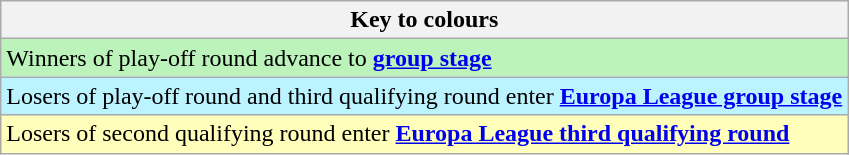<table class="wikitable">
<tr>
<th>Key to colours</th>
</tr>
<tr bgcolor=#BBF3BB>
<td>Winners of play-off round advance to <strong><a href='#'>group stage</a></strong></td>
</tr>
<tr bgcolor=#BBF3FF>
<td>Losers of play-off round and third qualifying round enter <strong><a href='#'>Europa League group stage</a></strong></td>
</tr>
<tr bgcolor=#FFFFBB>
<td>Losers of second qualifying round enter <strong><a href='#'>Europa League third qualifying round</a></strong></td>
</tr>
</table>
